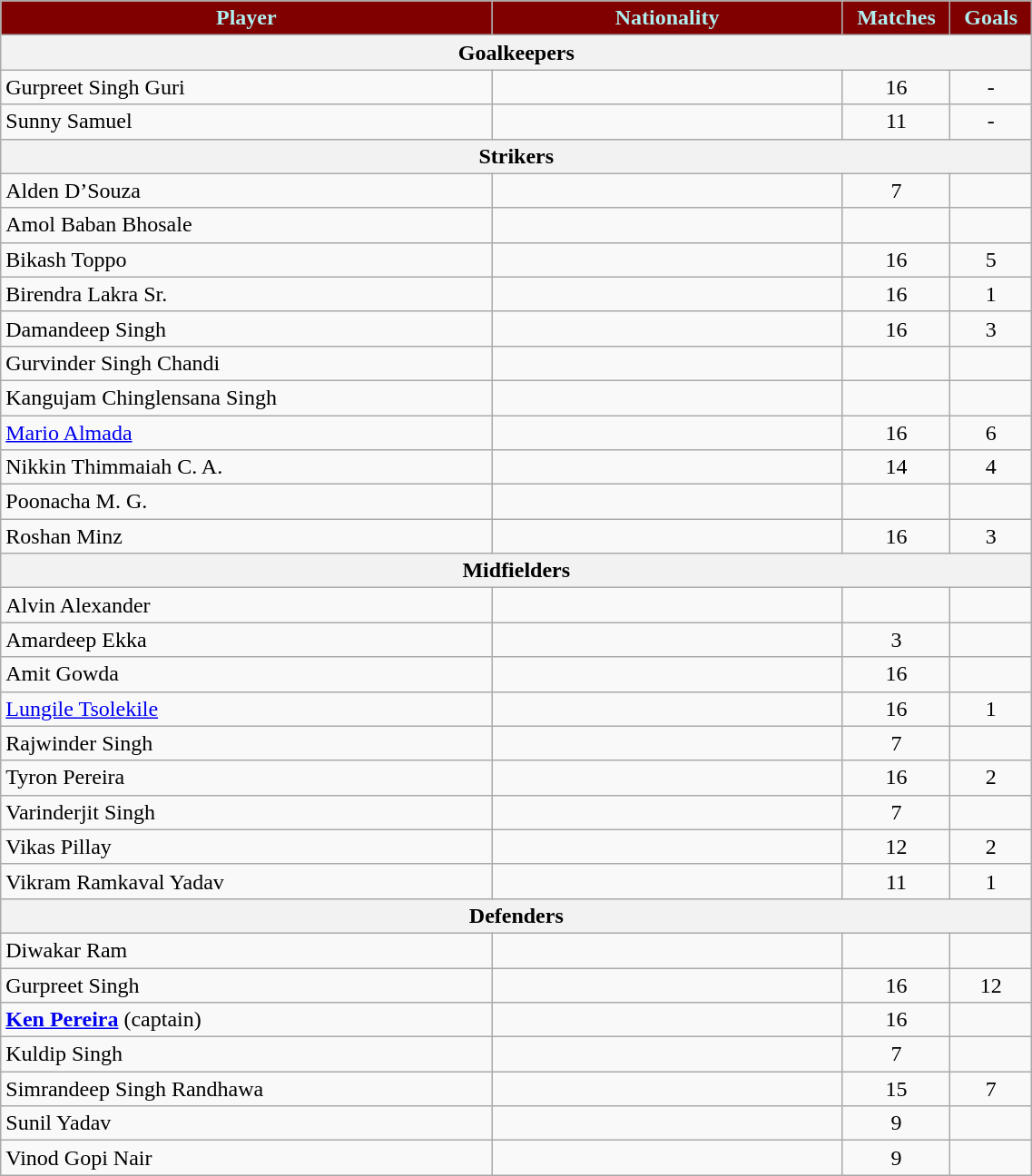<table class="wikitable" style="width:60%; text-align:center;">
<tr>
<th width=35%; style="background: #800000; color:#AFEEEE;">Player</th>
<th width=25%; style="background: #800000; color:#AFEEEE;">Nationality</th>
<th width=5%; style="background: #800000; color:#AFEEEE;">Matches</th>
<th width=5%; style="background: #800000; color:#AFEEEE;">Goals</th>
</tr>
<tr>
<th colspan="4">Goalkeepers</th>
</tr>
<tr>
<td style="text-align:left">Gurpreet Singh Guri</td>
<td style="text-align:left"></td>
<td>16</td>
<td>-</td>
</tr>
<tr>
<td style="text-align:left">Sunny Samuel</td>
<td style="text-align:left"></td>
<td>11</td>
<td>-</td>
</tr>
<tr>
<th colspan="4">Strikers</th>
</tr>
<tr>
<td style="text-align:left">Alden D’Souza</td>
<td style="text-align:left"></td>
<td>7</td>
<td></td>
</tr>
<tr>
<td style="text-align:left">Amol Baban Bhosale</td>
<td style="text-align:left"></td>
<td></td>
<td></td>
</tr>
<tr>
<td style="text-align:left">Bikash Toppo</td>
<td style="text-align:left"></td>
<td>16</td>
<td>5</td>
</tr>
<tr>
<td style="text-align:left">Birendra Lakra Sr.</td>
<td style="text-align:left"></td>
<td>16</td>
<td>1</td>
</tr>
<tr>
<td style="text-align:left">Damandeep Singh</td>
<td style="text-align:left"></td>
<td>16</td>
<td>3</td>
</tr>
<tr>
<td style="text-align:left">Gurvinder Singh Chandi</td>
<td style="text-align:left"></td>
<td></td>
<td></td>
</tr>
<tr>
<td style="text-align:left">Kangujam Chinglensana Singh</td>
<td style="text-align:left"></td>
<td></td>
<td></td>
</tr>
<tr>
<td style="text-align:left"><a href='#'>Mario Almada</a></td>
<td style="text-align:left"></td>
<td>16</td>
<td>6</td>
</tr>
<tr>
<td style="text-align:left">Nikkin Thimmaiah C. A.</td>
<td style="text-align:left"></td>
<td>14</td>
<td>4</td>
</tr>
<tr>
<td style="text-align:left">Poonacha M. G.</td>
<td style="text-align:left"></td>
<td></td>
<td></td>
</tr>
<tr>
<td style="text-align:left">Roshan Minz</td>
<td style="text-align:left"></td>
<td>16</td>
<td>3</td>
</tr>
<tr>
<th colspan="4">Midfielders</th>
</tr>
<tr>
<td style="text-align:left">Alvin Alexander</td>
<td style="text-align:left"></td>
<td></td>
<td></td>
</tr>
<tr>
<td style="text-align:left">Amardeep Ekka</td>
<td style="text-align:left"></td>
<td>3</td>
<td></td>
</tr>
<tr>
<td style="text-align:left">Amit Gowda</td>
<td style="text-align:left"></td>
<td>16</td>
<td></td>
</tr>
<tr>
<td style="text-align:left"><a href='#'>Lungile Tsolekile</a></td>
<td style="text-align:left"></td>
<td>16</td>
<td>1</td>
</tr>
<tr>
<td style="text-align:left">Rajwinder Singh</td>
<td style="text-align:left"></td>
<td>7</td>
<td></td>
</tr>
<tr>
<td style="text-align:left">Tyron Pereira</td>
<td style="text-align:left"></td>
<td>16</td>
<td>2</td>
</tr>
<tr>
<td style="text-align:left">Varinderjit Singh</td>
<td style="text-align:left"></td>
<td>7</td>
<td></td>
</tr>
<tr>
<td style="text-align:left">Vikas Pillay</td>
<td style="text-align:left"></td>
<td>12</td>
<td>2</td>
</tr>
<tr>
<td style="text-align:left">Vikram Ramkaval Yadav</td>
<td style="text-align:left"></td>
<td>11</td>
<td>1</td>
</tr>
<tr>
<th colspan="4">Defenders</th>
</tr>
<tr>
<td style="text-align:left">Diwakar Ram</td>
<td style="text-align:left"></td>
<td></td>
<td></td>
</tr>
<tr>
<td style="text-align:left">Gurpreet Singh</td>
<td style="text-align:left"></td>
<td>16</td>
<td>12</td>
</tr>
<tr>
<td style="text-align:left"><strong><a href='#'>Ken Pereira</a></strong> (captain)</td>
<td style="text-align:left"></td>
<td>16</td>
<td></td>
</tr>
<tr>
<td style="text-align:left">Kuldip Singh</td>
<td style="text-align:left"></td>
<td>7</td>
<td></td>
</tr>
<tr>
<td style="text-align:left">Simrandeep Singh Randhawa</td>
<td style="text-align:left"></td>
<td>15</td>
<td>7</td>
</tr>
<tr>
<td style="text-align:left">Sunil Yadav</td>
<td style="text-align:left"></td>
<td>9</td>
<td></td>
</tr>
<tr>
<td style="text-align:left">Vinod Gopi Nair</td>
<td style="text-align:left"></td>
<td>9</td>
<td></td>
</tr>
</table>
